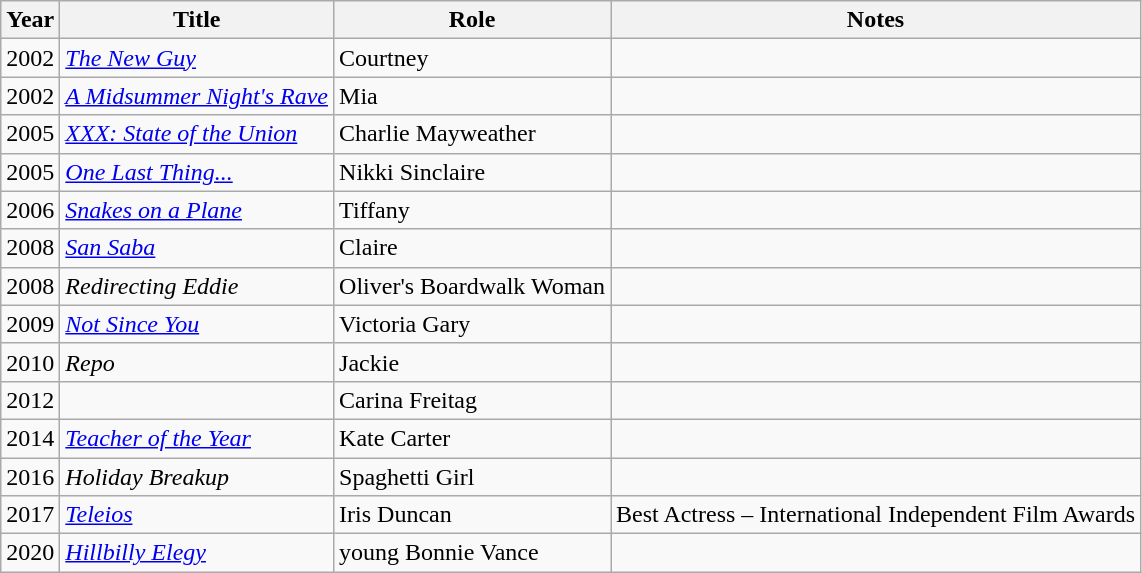<table class="wikitable sortable">
<tr>
<th>Year</th>
<th>Title</th>
<th>Role</th>
<th class="unsortable">Notes</th>
</tr>
<tr>
<td>2002</td>
<td><em><a href='#'>The New Guy</a></em></td>
<td>Courtney</td>
<td></td>
</tr>
<tr>
<td>2002</td>
<td><em><a href='#'>A Midsummer Night's Rave</a></em></td>
<td>Mia</td>
<td></td>
</tr>
<tr>
<td>2005</td>
<td><em><a href='#'>XXX: State of the Union</a></em></td>
<td>Charlie Mayweather</td>
<td></td>
</tr>
<tr>
<td>2005</td>
<td><em><a href='#'>One Last Thing...</a></em></td>
<td>Nikki Sinclaire</td>
<td></td>
</tr>
<tr>
<td>2006</td>
<td><em><a href='#'>Snakes on a Plane</a></em></td>
<td>Tiffany</td>
<td></td>
</tr>
<tr>
<td>2008</td>
<td><em><a href='#'>San Saba</a></em></td>
<td>Claire</td>
<td></td>
</tr>
<tr>
<td>2008</td>
<td><em>Redirecting Eddie</em></td>
<td>Oliver's Boardwalk Woman</td>
<td></td>
</tr>
<tr>
<td>2009</td>
<td><em><a href='#'>Not Since You</a></em></td>
<td>Victoria Gary</td>
<td></td>
</tr>
<tr>
<td>2010</td>
<td><em>Repo</em></td>
<td>Jackie</td>
<td></td>
</tr>
<tr>
<td>2012</td>
<td><em></em></td>
<td>Carina Freitag</td>
<td></td>
</tr>
<tr>
<td>2014</td>
<td><em><a href='#'>Teacher of the Year</a></em></td>
<td>Kate Carter</td>
<td></td>
</tr>
<tr>
<td>2016</td>
<td><em>Holiday Breakup</em></td>
<td>Spaghetti Girl</td>
<td></td>
</tr>
<tr>
<td>2017</td>
<td><em><a href='#'>Teleios</a></em></td>
<td>Iris Duncan</td>
<td>Best Actress – International Independent Film Awards</td>
</tr>
<tr>
<td>2020</td>
<td><em><a href='#'>Hillbilly Elegy</a></em></td>
<td>young Bonnie Vance</td>
<td></td>
</tr>
</table>
